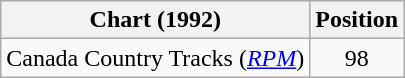<table class="wikitable sortable">
<tr>
<th scope="col">Chart (1992)</th>
<th scope="col">Position</th>
</tr>
<tr>
<td>Canada Country Tracks (<em><a href='#'>RPM</a></em>)</td>
<td align="center">98</td>
</tr>
</table>
